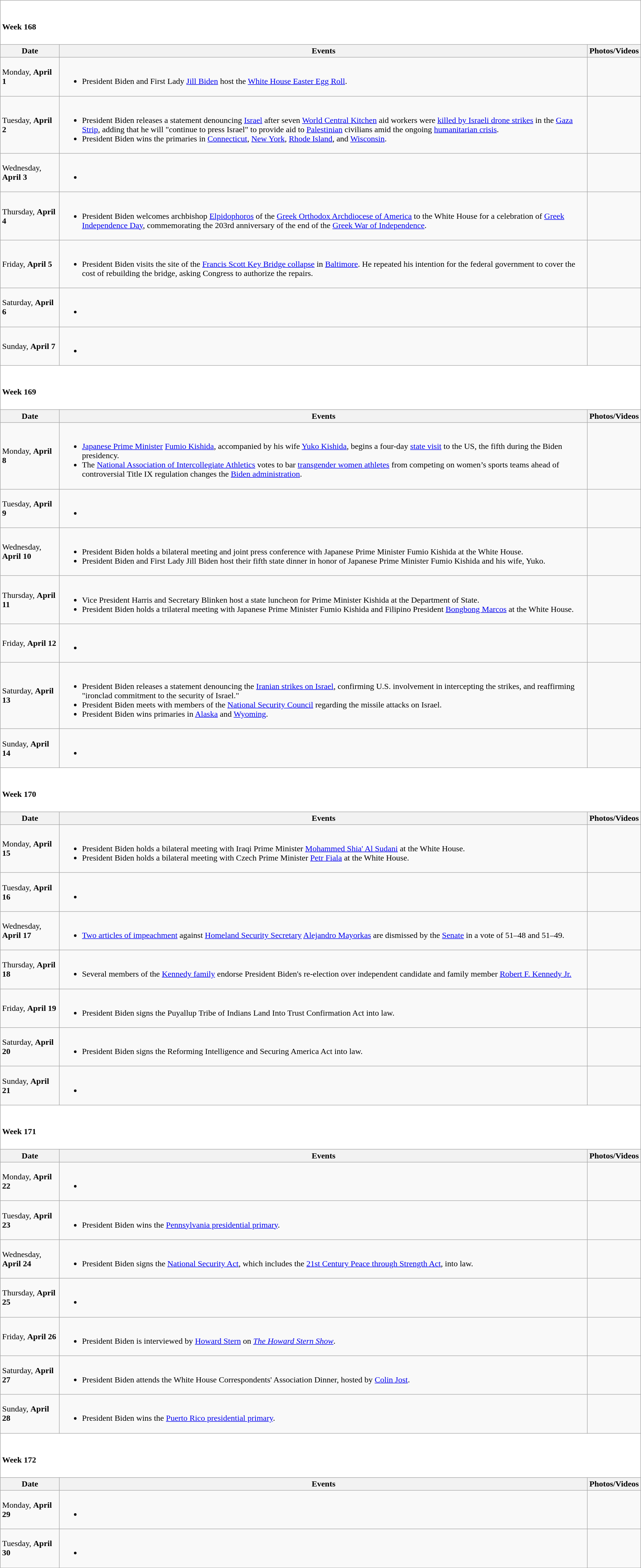<table class="wikitable">
<tr style="background:white;">
<td colspan="3"><br><h4>Week 168</h4></td>
</tr>
<tr>
<th>Date</th>
<th>Events</th>
<th>Photos/Videos</th>
</tr>
<tr>
<td>Monday, <strong>April 1</strong></td>
<td><br><ul><li>President Biden and First Lady <a href='#'>Jill Biden</a> host the <a href='#'>White House Easter Egg Roll</a>.</li></ul></td>
<td></td>
</tr>
<tr>
<td>Tuesday, <strong>April 2</strong></td>
<td><br><ul><li>President Biden releases a statement denouncing <a href='#'>Israel</a> after seven <a href='#'>World Central Kitchen</a> aid workers were <a href='#'>killed by Israeli drone strikes</a> in the <a href='#'>Gaza Strip</a>, adding that he will "continue to press Israel" to provide aid to <a href='#'>Palestinian</a> civilians amid the ongoing <a href='#'>humanitarian crisis</a>.</li><li>President Biden wins the primaries in <a href='#'>Connecticut</a>, <a href='#'>New York</a>, <a href='#'>Rhode Island</a>, and <a href='#'>Wisconsin</a>.</li></ul></td>
<td></td>
</tr>
<tr>
<td>Wednesday, <strong>April 3</strong></td>
<td><br><ul><li></li></ul></td>
<td></td>
</tr>
<tr>
<td>Thursday, <strong>April 4</strong></td>
<td><br><ul><li>President Biden welcomes archbishop <a href='#'>Elpidophoros</a> of the <a href='#'>Greek Orthodox Archdiocese of America</a> to the White House for a celebration of <a href='#'>Greek Independence Day</a>, commemorating the 203rd anniversary of the end of the <a href='#'>Greek War of Independence</a>.</li></ul></td>
<td></td>
</tr>
<tr>
<td>Friday, <strong>April 5</strong></td>
<td><br><ul><li>President Biden visits the site of the <a href='#'>Francis Scott Key Bridge collapse</a> in <a href='#'>Baltimore</a>. He repeated his intention for the federal government to cover the cost of rebuilding the bridge, asking Congress to authorize the repairs.</li></ul></td>
<td></td>
</tr>
<tr>
<td>Saturday, <strong>April 6</strong></td>
<td><br><ul><li></li></ul></td>
<td></td>
</tr>
<tr>
<td>Sunday, <strong>April 7</strong></td>
<td><br><ul><li></li></ul></td>
<td></td>
</tr>
<tr style="background:white;">
<td colspan="3"><br><h4>Week 169</h4></td>
</tr>
<tr>
<th>Date</th>
<th>Events</th>
<th>Photos/Videos</th>
</tr>
<tr>
<td>Monday, <strong>April 8</strong></td>
<td><br><ul><li><a href='#'>Japanese Prime Minister</a> <a href='#'>Fumio Kishida</a>, accompanied by his wife <a href='#'>Yuko Kishida</a>, begins a four-day <a href='#'>state visit</a> to the US, the fifth during the Biden presidency.</li><li>The <a href='#'>National Association of Intercollegiate Athletics</a> votes to bar <a href='#'>transgender women athletes</a> from competing on women’s sports teams ahead of controversial Title IX regulation changes the <a href='#'>Biden administration</a>.</li></ul></td>
<td></td>
</tr>
<tr>
<td>Tuesday, <strong>April 9</strong></td>
<td><br><ul><li></li></ul></td>
<td></td>
</tr>
<tr>
<td>Wednesday, <strong>April 10</strong></td>
<td><br><ul><li>President Biden holds a bilateral meeting and joint press conference with Japanese Prime Minister Fumio Kishida at the White House.</li><li>President Biden and First Lady Jill Biden host their fifth state dinner in honor of Japanese Prime Minister Fumio Kishida and his wife, Yuko.</li></ul></td>
<td></td>
</tr>
<tr>
<td>Thursday, <strong>April 11</strong></td>
<td><br><ul><li>Vice President Harris and Secretary Blinken host a state luncheon for Prime Minister Kishida at the Department of State.</li><li>President Biden holds a trilateral meeting with Japanese Prime Minister Fumio Kishida and Filipino President <a href='#'>Bongbong Marcos</a> at the White House.</li></ul></td>
<td><br></td>
</tr>
<tr>
<td>Friday, <strong>April 12</strong></td>
<td><br><ul><li></li></ul></td>
<td></td>
</tr>
<tr>
<td>Saturday, <strong>April 13</strong></td>
<td><br><ul><li>President Biden releases a statement denouncing the <a href='#'>Iranian strikes on Israel</a>, confirming U.S. involvement in intercepting the strikes, and reaffirming "ironclad commitment to the security of Israel."</li><li>President Biden meets with members of the <a href='#'>National Security Council</a> regarding the missile attacks on Israel.</li><li>President Biden wins primaries in <a href='#'>Alaska</a> and <a href='#'>Wyoming</a>.</li></ul></td>
<td></td>
</tr>
<tr>
<td>Sunday, <strong>April 14</strong></td>
<td><br><ul><li></li></ul></td>
<td></td>
</tr>
<tr style="background:white;">
<td colspan="3"><br><h4>Week 170</h4></td>
</tr>
<tr>
<th>Date</th>
<th>Events</th>
<th>Photos/Videos</th>
</tr>
<tr>
<td>Monday, <strong>April 15</strong></td>
<td><br><ul><li>President Biden holds a bilateral meeting with Iraqi Prime Minister <a href='#'>Mohammed Shia' Al Sudani</a> at the White House.</li><li>President Biden holds a bilateral meeting with Czech Prime Minister <a href='#'>Petr Fiala</a> at the White House.</li></ul></td>
<td></td>
</tr>
<tr>
<td>Tuesday, <strong>April 16</strong></td>
<td><br><ul><li></li></ul></td>
<td></td>
</tr>
<tr>
<td>Wednesday, <strong>April 17</strong></td>
<td><br><ul><li><a href='#'>Two articles of impeachment</a> against <a href='#'>Homeland Security Secretary</a> <a href='#'>Alejandro Mayorkas</a> are dismissed by the <a href='#'>Senate</a> in a vote of 51–48 and 51–49.</li></ul></td>
<td></td>
</tr>
<tr>
<td>Thursday, <strong>April 18</strong></td>
<td><br><ul><li>Several members of the <a href='#'>Kennedy family</a> endorse President Biden's re-election over independent candidate and family member <a href='#'>Robert F. Kennedy Jr.</a></li></ul></td>
</tr>
<tr>
<td>Friday, <strong>April 19</strong></td>
<td><br><ul><li>President Biden signs the Puyallup Tribe of Indians Land Into Trust Confirmation Act into law.</li></ul></td>
<td></td>
</tr>
<tr>
<td>Saturday, <strong>April 20</strong></td>
<td><br><ul><li>President Biden signs the Reforming Intelligence and Securing America Act into law.</li></ul></td>
<td></td>
</tr>
<tr>
<td>Sunday, <strong>April 21</strong></td>
<td><br><ul><li></li></ul></td>
<td></td>
</tr>
<tr style="background:white;">
<td colspan="3"><br><h4>Week 171</h4></td>
</tr>
<tr>
<th>Date</th>
<th>Events</th>
<th>Photos/Videos</th>
</tr>
<tr>
<td>Monday, <strong>April 22</strong></td>
<td><br><ul><li></li></ul></td>
<td></td>
</tr>
<tr>
<td>Tuesday, <strong>April 23</strong></td>
<td><br><ul><li>President Biden wins the <a href='#'>Pennsylvania presidential primary</a>.</li></ul></td>
<td></td>
</tr>
<tr>
<td>Wednesday, <strong>April 24</strong></td>
<td><br><ul><li>President Biden signs the <a href='#'>National Security Act</a>, which includes the <a href='#'>21st Century Peace through Strength Act</a>, into law.</li></ul></td>
<td></td>
</tr>
<tr>
<td>Thursday, <strong>April 25</strong></td>
<td><br><ul><li></li></ul></td>
<td></td>
</tr>
<tr>
<td>Friday, <strong>April 26</strong></td>
<td><br><ul><li>President Biden is interviewed by <a href='#'>Howard Stern</a> on <em><a href='#'>The Howard Stern Show</a></em>.</li></ul></td>
<td></td>
</tr>
<tr>
<td>Saturday, <strong>April 27</strong></td>
<td><br><ul><li>President Biden attends the White House Correspondents' Association Dinner, hosted by <a href='#'>Colin Jost</a>.</li></ul></td>
<td></td>
</tr>
<tr>
<td>Sunday, <strong>April 28</strong></td>
<td><br><ul><li>President Biden wins the <a href='#'>Puerto Rico presidential primary</a>.</li></ul></td>
<td></td>
</tr>
<tr style="background:white;">
<td colspan="3"><br><h4>Week 172</h4></td>
</tr>
<tr>
<th>Date</th>
<th>Events</th>
<th>Photos/Videos</th>
</tr>
<tr>
<td>Monday, <strong>April 29</strong></td>
<td><br><ul><li></li></ul></td>
<td></td>
</tr>
<tr>
<td>Tuesday, <strong>April 30</strong></td>
<td><br><ul><li></li></ul></td>
<td></td>
</tr>
</table>
